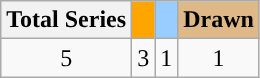<table class="wikitable">
<tr>
<th>Total Series</th>
<th style="background: Orange;"></th>
<th style="background:#99ccff"></th>
<th style="background:#deb887">Drawn</th>
</tr>
<tr>
<td align="center">5</td>
<td align="center">3</td>
<td align="center">1</td>
<td align="center">1</td>
</tr>
</table>
